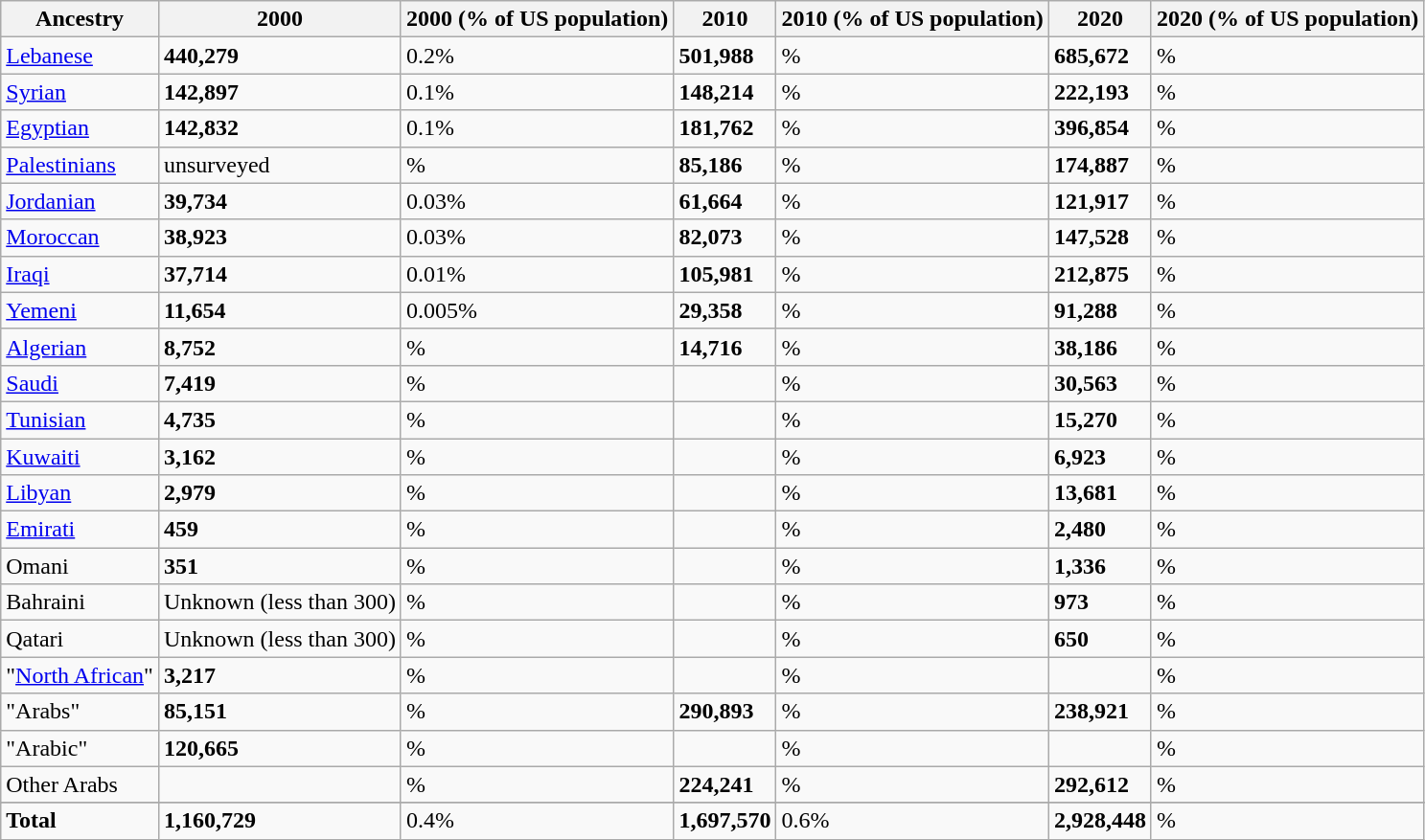<table class="wikitable sortable">
<tr>
<th>Ancestry</th>
<th>2000</th>
<th>2000 (% of US population)</th>
<th>2010</th>
<th>2010 (% of US population)</th>
<th>2020</th>
<th>2020 (% of US population)</th>
</tr>
<tr>
<td><a href='#'>Lebanese</a></td>
<td><strong>440,279</strong></td>
<td>0.2%</td>
<td><strong>501,988</strong></td>
<td>%</td>
<td><strong>685,672</strong></td>
<td>%</td>
</tr>
<tr>
<td><a href='#'>Syrian</a></td>
<td><strong>142,897</strong></td>
<td>0.1%</td>
<td><strong>148,214</strong></td>
<td>%</td>
<td><strong>222,193</strong></td>
<td>%</td>
</tr>
<tr>
<td><a href='#'>Egyptian</a></td>
<td><strong>142,832</strong></td>
<td>0.1%</td>
<td><strong>181,762</strong></td>
<td>%</td>
<td><strong>396,854</strong></td>
<td>%</td>
</tr>
<tr>
<td><a href='#'>Palestinians</a></td>
<td>unsurveyed</td>
<td>%</td>
<td><strong>85,186</strong></td>
<td>%</td>
<td><strong>174,887</strong></td>
<td>%</td>
</tr>
<tr>
<td><a href='#'>Jordanian</a></td>
<td><strong>39,734</strong></td>
<td>0.03%</td>
<td><strong>61,664</strong></td>
<td>%</td>
<td><strong>121,917</strong></td>
<td>%</td>
</tr>
<tr>
<td><a href='#'>Moroccan</a></td>
<td><strong>38,923</strong></td>
<td>0.03%</td>
<td><strong>82,073</strong></td>
<td>%</td>
<td><strong>147,528</strong></td>
<td>%</td>
</tr>
<tr>
<td><a href='#'>Iraqi</a></td>
<td><strong>37,714</strong></td>
<td>0.01%</td>
<td><strong>105,981</strong></td>
<td>%</td>
<td><strong>212,875</strong></td>
<td>%</td>
</tr>
<tr>
<td><a href='#'>Yemeni</a></td>
<td><strong>11,654</strong></td>
<td>0.005%</td>
<td><strong>29,358</strong></td>
<td>%</td>
<td><strong>91,288</strong></td>
<td>%</td>
</tr>
<tr>
<td><a href='#'>Algerian</a></td>
<td><strong>8,752</strong></td>
<td>%</td>
<td><strong>14,716</strong></td>
<td>%</td>
<td><strong>38,186</strong></td>
<td>%</td>
</tr>
<tr>
<td><a href='#'>Saudi</a></td>
<td><strong>7,419</strong></td>
<td>%</td>
<td></td>
<td>%</td>
<td><strong>30,563</strong></td>
<td>%</td>
</tr>
<tr>
<td><a href='#'>Tunisian</a></td>
<td><strong>4,735</strong></td>
<td>%</td>
<td></td>
<td>%</td>
<td><strong>15,270</strong></td>
<td>%</td>
</tr>
<tr>
<td><a href='#'>Kuwaiti</a></td>
<td><strong>3,162 </strong></td>
<td>%</td>
<td></td>
<td>%</td>
<td><strong>6,923</strong></td>
<td>%</td>
</tr>
<tr>
<td><a href='#'>Libyan</a></td>
<td><strong>2,979</strong></td>
<td>%</td>
<td></td>
<td>%</td>
<td><strong>13,681</strong></td>
<td>%</td>
</tr>
<tr>
<td><a href='#'>Emirati</a></td>
<td><strong>459</strong></td>
<td>%</td>
<td></td>
<td>%</td>
<td><strong>2,480</strong></td>
<td>%</td>
</tr>
<tr>
<td>Omani</td>
<td><strong>351</strong></td>
<td>%</td>
<td></td>
<td>%</td>
<td><strong>1,336</strong></td>
<td>%</td>
</tr>
<tr>
<td>Bahraini</td>
<td>Unknown (less than 300)</td>
<td>%</td>
<td></td>
<td>%</td>
<td><strong>973</strong></td>
<td>%</td>
</tr>
<tr>
<td>Qatari</td>
<td>Unknown (less than 300)</td>
<td>%</td>
<td></td>
<td>%</td>
<td><strong>650</strong></td>
<td>%</td>
</tr>
<tr>
<td>"<a href='#'>North African</a>"</td>
<td><strong>3,217</strong></td>
<td>%</td>
<td></td>
<td>%</td>
<td></td>
<td>%</td>
</tr>
<tr>
<td>"Arabs"</td>
<td><strong>85,151</strong></td>
<td>%</td>
<td><strong>290,893</strong></td>
<td>%</td>
<td><strong>238,921</strong></td>
<td>%</td>
</tr>
<tr>
<td>"Arabic"</td>
<td><strong>120,665</strong></td>
<td>%</td>
<td></td>
<td>%</td>
<td></td>
<td>%</td>
</tr>
<tr>
<td>Other Arabs</td>
<td></td>
<td>%</td>
<td><strong>224,241</strong></td>
<td>%</td>
<td><strong>292,612</strong></td>
<td>%</td>
</tr>
<tr>
</tr>
<tr class="sortbottom">
<td><strong>Total</strong></td>
<td><strong>1,160,729</strong></td>
<td>0.4%</td>
<td><strong>1,697,570</strong></td>
<td>0.6%</td>
<td><strong>2,928,448</strong></td>
<td>%</td>
</tr>
</table>
